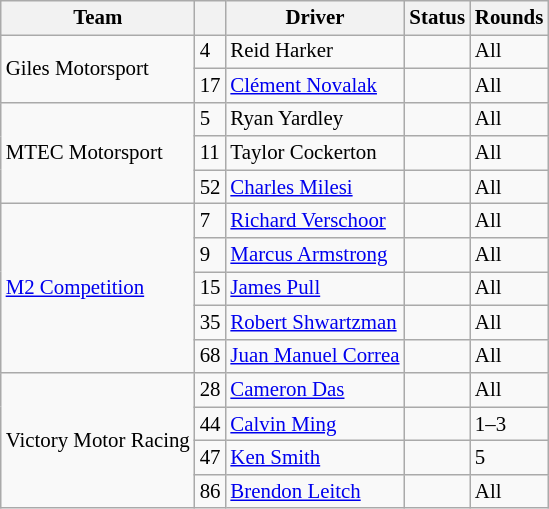<table class="wikitable" style="font-size: 87%">
<tr>
<th>Team</th>
<th></th>
<th>Driver</th>
<th>Status</th>
<th>Rounds</th>
</tr>
<tr>
<td rowspan=2>Giles Motorsport</td>
<td>4</td>
<td> Reid Harker</td>
<td align=center></td>
<td>All</td>
</tr>
<tr>
<td>17</td>
<td> <a href='#'>Clément Novalak</a></td>
<td align=center></td>
<td>All</td>
</tr>
<tr>
<td rowspan=3>MTEC Motorsport</td>
<td>5</td>
<td> Ryan Yardley</td>
<td align=center></td>
<td>All</td>
</tr>
<tr>
<td>11</td>
<td> Taylor Cockerton</td>
<td></td>
<td>All</td>
</tr>
<tr>
<td>52</td>
<td> <a href='#'>Charles Milesi</a></td>
<td align=center></td>
<td>All</td>
</tr>
<tr>
<td rowspan=5><a href='#'>M2 Competition</a></td>
<td>7</td>
<td> <a href='#'>Richard Verschoor</a></td>
<td></td>
<td>All</td>
</tr>
<tr>
<td>9</td>
<td> <a href='#'>Marcus Armstrong</a></td>
<td></td>
<td>All</td>
</tr>
<tr>
<td>15</td>
<td> <a href='#'>James Pull</a></td>
<td align=center></td>
<td>All</td>
</tr>
<tr>
<td>35</td>
<td> <a href='#'>Robert Shwartzman</a></td>
<td align=center></td>
<td>All</td>
</tr>
<tr>
<td>68</td>
<td> <a href='#'>Juan Manuel Correa</a></td>
<td align=center></td>
<td>All</td>
</tr>
<tr>
<td rowspan=4>Victory Motor Racing</td>
<td>28</td>
<td> <a href='#'>Cameron Das</a></td>
<td align=center></td>
<td>All</td>
</tr>
<tr>
<td>44</td>
<td> <a href='#'>Calvin Ming</a></td>
<td align=center></td>
<td>1–3</td>
</tr>
<tr>
<td>47</td>
<td> <a href='#'>Ken Smith</a></td>
<td align=center></td>
<td>5</td>
</tr>
<tr>
<td>86</td>
<td> <a href='#'>Brendon Leitch</a></td>
<td></td>
<td>All</td>
</tr>
</table>
